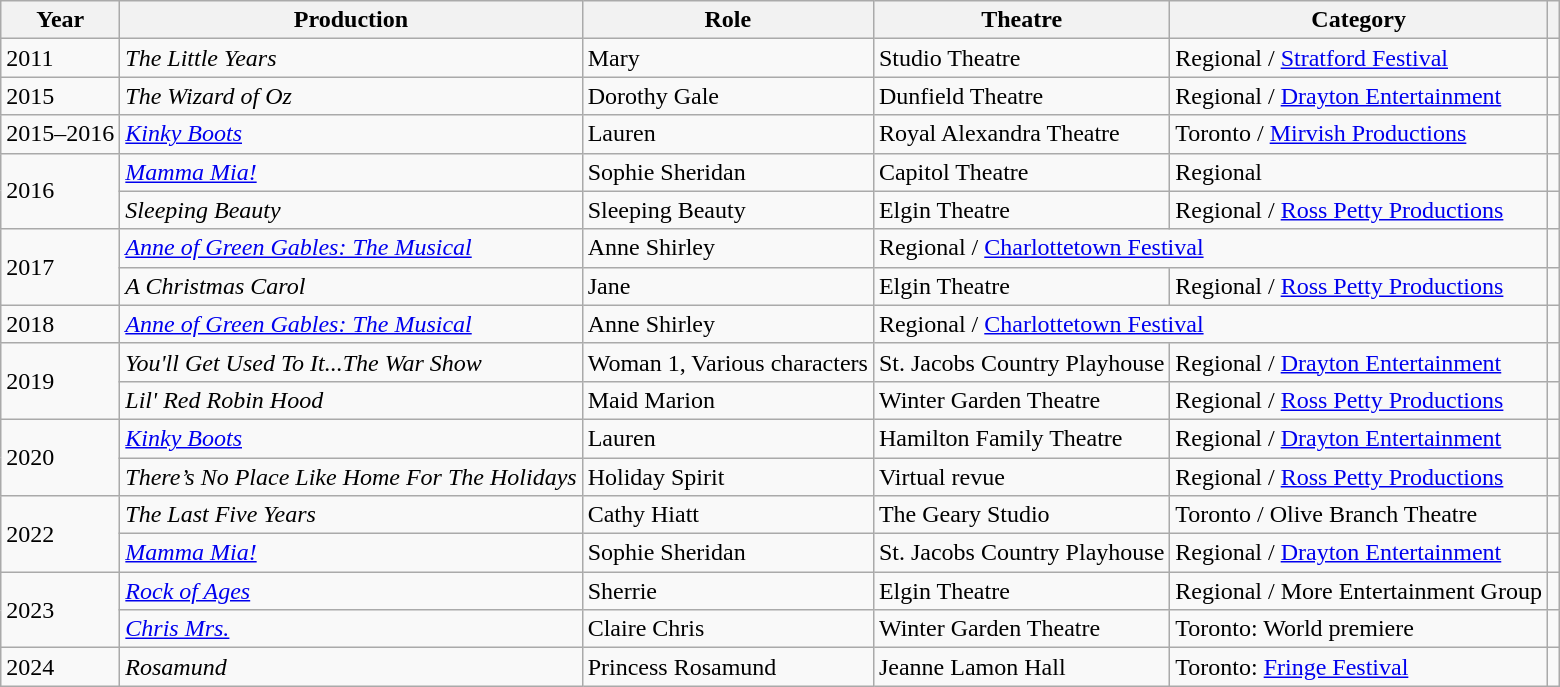<table class="wikitable sortable">
<tr>
<th>Year</th>
<th>Production</th>
<th>Role</th>
<th>Theatre</th>
<th>Category</th>
<th></th>
</tr>
<tr>
<td>2011</td>
<td><em>The Little Years</em></td>
<td>Mary</td>
<td>Studio Theatre</td>
<td>Regional / <a href='#'>Stratford Festival</a></td>
<td></td>
</tr>
<tr>
<td>2015</td>
<td><em>The Wizard of Oz</em></td>
<td>Dorothy Gale</td>
<td>Dunfield Theatre</td>
<td>Regional / <a href='#'>Drayton Entertainment</a></td>
<td></td>
</tr>
<tr>
<td>2015–2016</td>
<td><em><a href='#'>Kinky Boots</a></em></td>
<td>Lauren</td>
<td>Royal Alexandra Theatre</td>
<td>Toronto / <a href='#'>Mirvish Productions</a></td>
<td></td>
</tr>
<tr>
<td rowspan="2">2016</td>
<td><em><a href='#'>Mamma Mia!</a></em></td>
<td>Sophie Sheridan</td>
<td>Capitol Theatre</td>
<td>Regional</td>
<td></td>
</tr>
<tr>
<td><em>Sleeping Beauty</em></td>
<td>Sleeping Beauty</td>
<td>Elgin Theatre</td>
<td>Regional / <a href='#'>Ross Petty Productions</a></td>
<td></td>
</tr>
<tr>
<td rowspan="2">2017</td>
<td><em><a href='#'>Anne of Green Gables: The Musical</a></em></td>
<td>Anne Shirley</td>
<td colspan="2">Regional / <a href='#'>Charlottetown Festival</a></td>
<td></td>
</tr>
<tr>
<td><em>A Christmas Carol</em></td>
<td>Jane</td>
<td>Elgin Theatre</td>
<td>Regional / <a href='#'>Ross Petty Productions</a></td>
<td></td>
</tr>
<tr>
<td>2018</td>
<td><em><a href='#'>Anne of Green Gables: The Musical</a></em></td>
<td>Anne Shirley</td>
<td colspan="2">Regional / <a href='#'>Charlottetown Festival</a></td>
<td></td>
</tr>
<tr>
<td rowspan="2">2019</td>
<td><em>You'll Get Used To It...The War Show</em></td>
<td>Woman 1, Various characters</td>
<td>St. Jacobs Country Playhouse</td>
<td>Regional / <a href='#'>Drayton Entertainment</a></td>
<td></td>
</tr>
<tr>
<td><em>Lil' Red Robin Hood</em></td>
<td>Maid Marion</td>
<td>Winter Garden Theatre</td>
<td>Regional / <a href='#'>Ross Petty Productions</a></td>
<td></td>
</tr>
<tr>
<td rowspan="2">2020</td>
<td><em><a href='#'>Kinky Boots</a></em></td>
<td>Lauren</td>
<td>Hamilton Family Theatre</td>
<td>Regional / <a href='#'>Drayton Entertainment</a></td>
<td></td>
</tr>
<tr>
<td><em>There’s No Place Like Home For The Holidays</em></td>
<td>Holiday Spirit</td>
<td>Virtual revue</td>
<td>Regional / <a href='#'>Ross Petty Productions</a></td>
<td></td>
</tr>
<tr>
<td rowspan="2">2022</td>
<td><em>The Last Five Years</em></td>
<td>Cathy Hiatt</td>
<td>The Geary Studio</td>
<td>Toronto / Olive Branch Theatre</td>
<td></td>
</tr>
<tr>
<td><em><a href='#'>Mamma Mia!</a></em></td>
<td>Sophie Sheridan</td>
<td>St. Jacobs Country Playhouse</td>
<td>Regional / <a href='#'>Drayton Entertainment</a></td>
<td></td>
</tr>
<tr>
<td rowspan="2">2023</td>
<td><em><a href='#'>Rock of Ages</a></em></td>
<td>Sherrie</td>
<td>Elgin Theatre</td>
<td>Regional / More Entertainment Group</td>
<td></td>
</tr>
<tr>
<td><em><a href='#'>Chris Mrs.</a></em></td>
<td>Claire Chris</td>
<td>Winter Garden Theatre</td>
<td>Toronto: World premiere</td>
<td></td>
</tr>
<tr>
<td>2024</td>
<td><em>Rosamund</em></td>
<td>Princess Rosamund</td>
<td>Jeanne Lamon Hall</td>
<td>Toronto: <a href='#'>Fringe Festival</a></td>
<td></td>
</tr>
</table>
